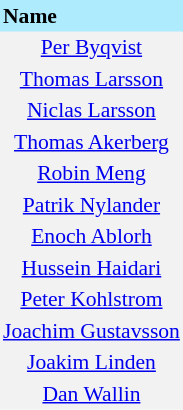<table border=0 cellpadding=2 cellspacing=0  |- bgcolor=#F2F2F2 style="text-align:center; font-size:90%;">
<tr bgcolor=#ADEBFD>
<th align=left>Name</th>
</tr>
<tr>
<td><a href='#'>Per Byqvist</a></td>
</tr>
<tr>
<td><a href='#'>Thomas Larsson</a></td>
</tr>
<tr>
<td><a href='#'>Niclas Larsson</a></td>
</tr>
<tr>
<td><a href='#'>Thomas Akerberg</a></td>
</tr>
<tr>
<td><a href='#'>Robin Meng</a></td>
</tr>
<tr>
<td><a href='#'>Patrik Nylander</a></td>
</tr>
<tr>
<td><a href='#'>Enoch Ablorh</a></td>
</tr>
<tr>
<td><a href='#'>Hussein Haidari</a></td>
</tr>
<tr>
<td><a href='#'>Peter Kohlstrom</a></td>
</tr>
<tr>
<td><a href='#'>Joachim Gustavsson</a></td>
</tr>
<tr>
<td><a href='#'>Joakim Linden</a></td>
</tr>
<tr>
<td><a href='#'>Dan Wallin</a></td>
</tr>
</table>
